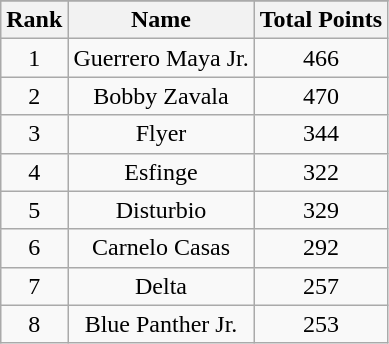<table class="wikitable">
<tr align="center">
</tr>
<tr align="center">
<th>Rank</th>
<th>Name</th>
<th>Total Points</th>
</tr>
<tr align="center">
<td>1</td>
<td>Guerrero Maya Jr.</td>
<td>466</td>
</tr>
<tr align="center">
<td>2</td>
<td>Bobby Zavala</td>
<td>470</td>
</tr>
<tr align="center">
<td>3</td>
<td>Flyer</td>
<td>344</td>
</tr>
<tr align="center">
<td>4</td>
<td>Esfinge</td>
<td>322</td>
</tr>
<tr align="center">
<td>5</td>
<td>Disturbio</td>
<td>329</td>
</tr>
<tr align="center">
<td>6</td>
<td>Carnelo Casas</td>
<td>292</td>
</tr>
<tr align="center">
<td>7</td>
<td>Delta</td>
<td>257</td>
</tr>
<tr align="center">
<td>8</td>
<td>Blue Panther Jr.</td>
<td>253</td>
</tr>
</table>
